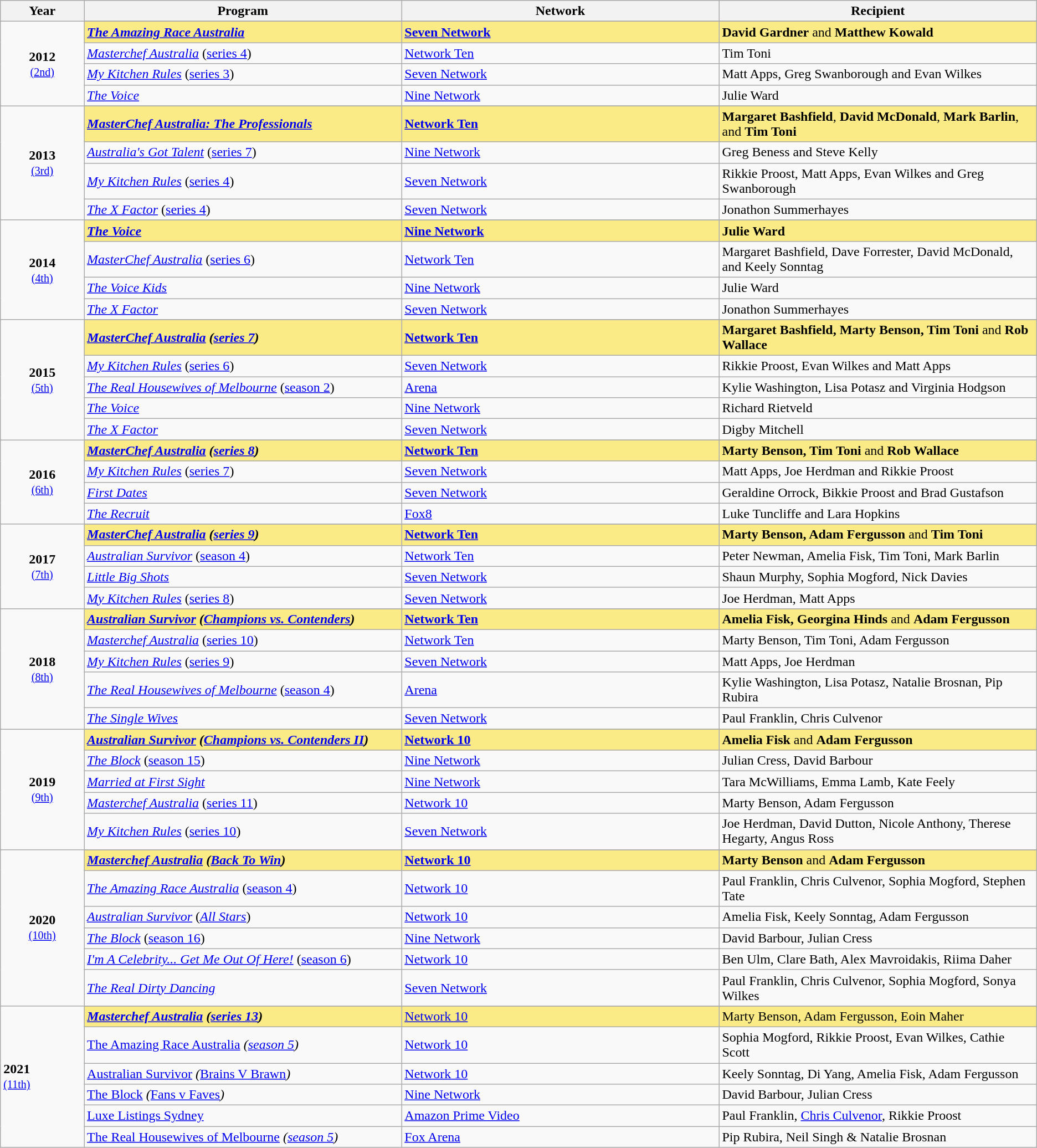<table class="sortable wikitable">
<tr>
<th width="5%">Year</th>
<th width="19%">Program</th>
<th width="19%">Network</th>
<th width="19%">Recipient</th>
</tr>
<tr>
<td rowspan=5 align="center"><strong>2012</strong><br><small><a href='#'>(2nd)</a></small></td>
</tr>
<tr style="background:#FAEB86">
<td><strong><em><a href='#'>The Amazing Race Australia</a></em></strong></td>
<td><strong><a href='#'>Seven Network</a></strong></td>
<td><strong>David Gardner</strong> and <strong>Matthew Kowald</strong></td>
</tr>
<tr>
<td><em><a href='#'>Masterchef Australia</a></em> (<a href='#'>series 4</a>)</td>
<td><a href='#'>Network Ten</a></td>
<td>Tim Toni</td>
</tr>
<tr>
<td><em><a href='#'>My Kitchen Rules</a></em> (<a href='#'>series 3</a>)</td>
<td><a href='#'>Seven Network</a></td>
<td>Matt Apps, Greg Swanborough and Evan Wilkes</td>
</tr>
<tr>
<td><em><a href='#'>The Voice</a></em></td>
<td><a href='#'>Nine Network</a></td>
<td>Julie Ward</td>
</tr>
<tr>
<td rowspan=5 align="center"><strong>2013</strong><br><small><a href='#'>(3rd)</a></small></td>
</tr>
<tr style="background:#FAEB86">
<td><strong><em><a href='#'>MasterChef Australia: The Professionals</a></em></strong></td>
<td><strong><a href='#'>Network Ten</a></strong></td>
<td><strong>Margaret Bashfield</strong>, <strong>David McDonald</strong>, <strong>Mark Barlin</strong>, and <strong>Tim Toni</strong></td>
</tr>
<tr>
<td><em><a href='#'>Australia's Got Talent</a></em> (<a href='#'>series 7</a>)</td>
<td><a href='#'>Nine Network</a></td>
<td>Greg Beness and Steve Kelly</td>
</tr>
<tr>
<td><em><a href='#'>My Kitchen Rules</a></em> (<a href='#'>series 4</a>)</td>
<td><a href='#'>Seven Network</a></td>
<td>Rikkie Proost, Matt Apps, Evan Wilkes and Greg Swanborough</td>
</tr>
<tr>
<td><em><a href='#'>The X Factor</a></em> (<a href='#'>series 4</a>)</td>
<td><a href='#'>Seven Network</a></td>
<td>Jonathon Summerhayes</td>
</tr>
<tr>
<td rowspan=5 align="center"><strong>2014</strong><br><small><a href='#'>(4th)</a></small></td>
</tr>
<tr style="background:#FAEB86">
<td><strong><em><a href='#'>The Voice</a></em></strong></td>
<td><strong><a href='#'>Nine Network</a></strong></td>
<td><strong>Julie Ward</strong></td>
</tr>
<tr>
<td><em><a href='#'>MasterChef Australia</a></em> (<a href='#'>series 6</a>)</td>
<td><a href='#'>Network Ten</a></td>
<td>Margaret Bashfield, Dave Forrester, David McDonald, and Keely Sonntag</td>
</tr>
<tr>
<td><em><a href='#'>The Voice Kids</a></em></td>
<td><a href='#'>Nine Network</a></td>
<td>Julie Ward</td>
</tr>
<tr>
<td><em><a href='#'>The X Factor</a></em></td>
<td><a href='#'>Seven Network</a></td>
<td>Jonathon Summerhayes</td>
</tr>
<tr>
<td rowspan=6 align="center"><strong>2015</strong><br><small><a href='#'>(5th)</a></small></td>
</tr>
<tr style="background:#FAEB86">
<td><strong><em><a href='#'>MasterChef Australia</a> (<a href='#'>series 7</a>)</em></strong></td>
<td><strong><a href='#'>Network Ten</a></strong></td>
<td><strong>Margaret Bashfield, Marty Benson, Tim Toni</strong> and <strong>Rob Wallace</strong></td>
</tr>
<tr>
<td><em><a href='#'>My Kitchen Rules</a></em> (<a href='#'>series 6</a>)</td>
<td><a href='#'>Seven Network</a></td>
<td>Rikkie Proost, Evan Wilkes and Matt Apps</td>
</tr>
<tr>
<td><em><a href='#'>The Real Housewives of Melbourne</a></em> (<a href='#'>season 2</a>)</td>
<td><a href='#'>Arena</a></td>
<td>Kylie Washington, Lisa Potasz and Virginia Hodgson</td>
</tr>
<tr>
<td><em><a href='#'>The Voice</a></em></td>
<td><a href='#'>Nine Network</a></td>
<td>Richard Rietveld</td>
</tr>
<tr>
<td><em><a href='#'>The X Factor</a></em></td>
<td><a href='#'>Seven Network</a></td>
<td>Digby Mitchell</td>
</tr>
<tr>
<td rowspan=5 align="center"><strong>2016</strong><br><small><a href='#'>(6th)</a></small></td>
</tr>
<tr style="background:#FAEB86">
<td><strong><em><a href='#'>MasterChef Australia</a> (<a href='#'>series 8</a>)</em></strong></td>
<td><strong><a href='#'>Network Ten</a></strong></td>
<td><strong>Marty Benson, Tim Toni</strong> and <strong>Rob Wallace</strong></td>
</tr>
<tr>
<td><em><a href='#'>My Kitchen Rules</a></em> (<a href='#'>series 7</a>)</td>
<td><a href='#'>Seven Network</a></td>
<td>Matt Apps, Joe Herdman and Rikkie Proost</td>
</tr>
<tr>
<td><em><a href='#'>First Dates</a></em></td>
<td><a href='#'>Seven Network</a></td>
<td>Geraldine Orrock, Bikkie Proost and Brad Gustafson</td>
</tr>
<tr>
<td><em><a href='#'>The Recruit</a></em></td>
<td><a href='#'>Fox8</a></td>
<td>Luke Tuncliffe and Lara Hopkins</td>
</tr>
<tr>
<td rowspan=5 align="center"><strong>2017</strong><br><small><a href='#'>(7th)</a></small></td>
</tr>
<tr style="background:#FAEB86">
<td><strong><em><a href='#'>MasterChef Australia</a> (<a href='#'>series 9</a>)</em></strong></td>
<td><strong><a href='#'>Network Ten</a></strong></td>
<td><strong>Marty Benson, Adam Fergusson</strong> and <strong>Tim Toni</strong></td>
</tr>
<tr>
<td><em><a href='#'>Australian Survivor</a></em> (<a href='#'>season 4</a>)</td>
<td><a href='#'>Network Ten</a></td>
<td>Peter Newman, Amelia Fisk, Tim Toni, Mark Barlin</td>
</tr>
<tr>
<td><em><a href='#'>Little Big Shots</a></em></td>
<td><a href='#'>Seven Network</a></td>
<td>Shaun Murphy, Sophia Mogford, Nick Davies</td>
</tr>
<tr>
<td><em><a href='#'>My Kitchen Rules</a></em> (<a href='#'>series 8</a>)</td>
<td><a href='#'>Seven Network</a></td>
<td>Joe Herdman, Matt Apps</td>
</tr>
<tr>
<td rowspan=6 align="center"><strong>2018</strong><br><small><a href='#'>(8th)</a></small></td>
</tr>
<tr style="background:#FAEB86">
<td><strong><em><a href='#'>Australian Survivor</a> (<a href='#'>Champions vs. Contenders</a>)</em></strong></td>
<td><strong><a href='#'>Network Ten</a></strong></td>
<td><strong>Amelia Fisk, Georgina Hinds</strong> and <strong>Adam Fergusson</strong></td>
</tr>
<tr>
<td><em><a href='#'>Masterchef Australia</a></em> (<a href='#'>series 10</a>)</td>
<td><a href='#'>Network Ten</a></td>
<td>Marty Benson, Tim Toni, Adam Fergusson</td>
</tr>
<tr>
<td><em><a href='#'>My Kitchen Rules</a></em> (<a href='#'>series 9</a>)</td>
<td><a href='#'>Seven Network</a></td>
<td>Matt Apps, Joe Herdman</td>
</tr>
<tr>
<td><em><a href='#'>The Real Housewives of Melbourne</a></em> (<a href='#'>season 4</a>)</td>
<td><a href='#'>Arena</a></td>
<td>Kylie Washington, Lisa Potasz, Natalie Brosnan, Pip Rubira</td>
</tr>
<tr>
<td><em><a href='#'>The Single Wives</a></em></td>
<td><a href='#'>Seven Network</a></td>
<td>Paul Franklin, Chris Culvenor</td>
</tr>
<tr>
<td rowspan=6 align="center"><strong>2019</strong><br><small><a href='#'>(9th)</a></small></td>
</tr>
<tr style="background:#FAEB86">
<td><strong><em><a href='#'>Australian Survivor</a> (<a href='#'>Champions vs. Contenders II</a>)</em></strong></td>
<td><strong><a href='#'>Network 10</a></strong></td>
<td><strong>Amelia Fisk</strong> and <strong>Adam Fergusson</strong></td>
</tr>
<tr>
<td><em><a href='#'>The Block</a></em> (<a href='#'>season 15</a>)</td>
<td><a href='#'>Nine Network</a></td>
<td>Julian Cress, David Barbour</td>
</tr>
<tr>
<td><em><a href='#'>Married at First Sight</a></em></td>
<td><a href='#'>Nine Network</a></td>
<td>Tara McWilliams, Emma Lamb, Kate Feely</td>
</tr>
<tr>
<td><em><a href='#'>Masterchef Australia</a></em> (<a href='#'>series 11</a>)</td>
<td><a href='#'>Network 10</a></td>
<td>Marty Benson, Adam Fergusson</td>
</tr>
<tr>
<td><em><a href='#'>My Kitchen Rules</a></em> (<a href='#'>series 10</a>)</td>
<td><a href='#'>Seven Network</a></td>
<td>Joe Herdman, David Dutton, Nicole Anthony, Therese Hegarty, Angus Ross</td>
</tr>
<tr>
<td rowspan=7 align="center"><strong>2020</strong><br><small><a href='#'>(10th)</a></small></td>
</tr>
<tr style="background:#FAEB86">
<td><strong><em><a href='#'>Masterchef Australia</a> (<a href='#'>Back To Win</a>)</em></strong></td>
<td><strong><a href='#'>Network 10</a></strong></td>
<td><strong>Marty Benson</strong> and <strong>Adam Fergusson</strong></td>
</tr>
<tr>
<td><em><a href='#'>The Amazing Race Australia</a></em> (<a href='#'>season 4</a>)</td>
<td><a href='#'>Network 10</a></td>
<td>Paul Franklin, Chris Culvenor, Sophia Mogford, Stephen Tate</td>
</tr>
<tr>
<td><em><a href='#'>Australian Survivor</a></em> (<em><a href='#'>All Stars</a></em>)</td>
<td><a href='#'>Network 10</a></td>
<td>Amelia Fisk, Keely Sonntag, Adam Fergusson</td>
</tr>
<tr>
<td><em><a href='#'>The Block</a></em> (<a href='#'>season 16</a>)</td>
<td><a href='#'>Nine Network</a></td>
<td>David Barbour, Julian Cress</td>
</tr>
<tr>
<td><em><a href='#'>I'm A Celebrity... Get Me Out Of Here!</a></em> (<a href='#'>season 6</a>)</td>
<td><a href='#'>Network 10</a></td>
<td>Ben Ulm, Clare Bath, Alex Mavroidakis, Riima Daher</td>
</tr>
<tr>
<td><em><a href='#'>The Real Dirty Dancing</a></em></td>
<td><a href='#'>Seven Network</a></td>
<td>Paul Franklin, Chris Culvenor, Sophia Mogford, Sonya Wilkes</td>
</tr>
<tr>
<td rowspan="7"><strong>2021</strong><br><small><a href='#'>(11th)</a></small></td>
</tr>
<tr style="background:#FAEB86">
<td><strong><em><a href='#'>Masterchef Australia</a><em> (<a href='#'>series 13</a>)<strong></td>
<td></strong><a href='#'>Network 10</a><strong></td>
<td></strong>Marty Benson, Adam Fergusson, Eoin Maher<strong></td>
</tr>
<tr>
<td></em><a href='#'>The Amazing Race Australia</a><em> (<a href='#'>season 5</a>)</td>
<td><a href='#'>Network 10</a></td>
<td>Sophia Mogford, Rikkie Proost, Evan Wilkes, Cathie Scott</td>
</tr>
<tr>
<td></em><a href='#'>Australian Survivor</a><em> (</em><a href='#'>Brains V Brawn</a><em>)</td>
<td><a href='#'>Network 10</a></td>
<td>Keely Sonntag, Di Yang, Amelia Fisk, Adam Fergusson</td>
</tr>
<tr>
<td></em><a href='#'>The Block</a><em> (</em><a href='#'>Fans v Faves</a><em>)</td>
<td><a href='#'>Nine Network</a></td>
<td>David Barbour, Julian Cress</td>
</tr>
<tr>
<td></em><a href='#'>Luxe Listings Sydney</a><em></td>
<td><a href='#'>Amazon Prime Video</a></td>
<td>Paul Franklin, <a href='#'>Chris Culvenor</a>, Rikkie Proost</td>
</tr>
<tr>
<td></em><a href='#'>The Real Housewives of Melbourne</a><em> (<a href='#'>season 5</a>)</td>
<td><a href='#'>Fox Arena</a></td>
<td>Pip Rubira, Neil Singh & Natalie Brosnan</td>
</tr>
</table>
